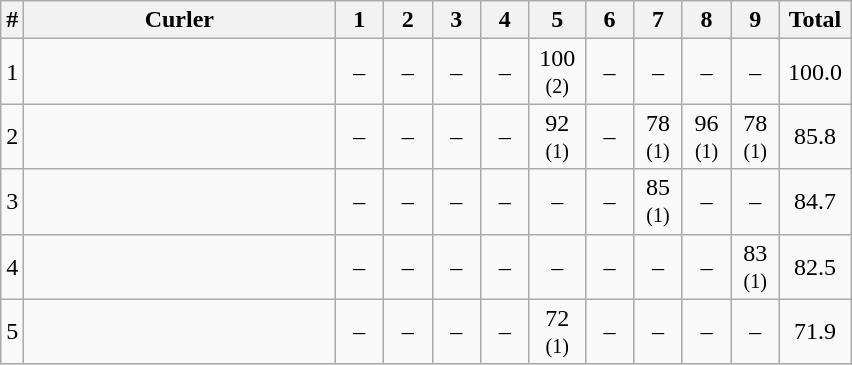<table class="wikitable sortable" style="text-align:center">
<tr>
<th>#</th>
<th width=200>Curler</th>
<th width=25>1</th>
<th width=25>2</th>
<th width=25>3</th>
<th width=25>4</th>
<th width=30>5</th>
<th width=25>6</th>
<th width=25>7</th>
<th width=25>8</th>
<th width=25>9</th>
<th width=40>Total</th>
</tr>
<tr>
<td>1</td>
<td align=left></td>
<td>–</td>
<td>–</td>
<td>–</td>
<td>–</td>
<td>100 <small>(2)</small></td>
<td>–</td>
<td>–</td>
<td>–</td>
<td>–</td>
<td>100.0</td>
</tr>
<tr>
<td>2</td>
<td align=left></td>
<td>–</td>
<td>–</td>
<td>–</td>
<td>–</td>
<td>92 <small>(1)</small></td>
<td>–</td>
<td>78 <small>(1)</small></td>
<td>96 <small>(1)</small></td>
<td>78 <small>(1)</small></td>
<td>85.8</td>
</tr>
<tr>
<td>3</td>
<td align=left></td>
<td>–</td>
<td>–</td>
<td>–</td>
<td>–</td>
<td>–</td>
<td>–</td>
<td>85 <small>(1)</small></td>
<td>–</td>
<td>–</td>
<td>84.7</td>
</tr>
<tr>
<td>4</td>
<td align=left></td>
<td>–</td>
<td>–</td>
<td>–</td>
<td>–</td>
<td>–</td>
<td>–</td>
<td>–</td>
<td>–</td>
<td>83 <small>(1)</small></td>
<td>82.5</td>
</tr>
<tr>
<td>5</td>
<td align=left></td>
<td>–</td>
<td>–</td>
<td>–</td>
<td>–</td>
<td>72 <small>(1)</small></td>
<td>–</td>
<td>–</td>
<td>–</td>
<td>–</td>
<td>71.9</td>
</tr>
</table>
